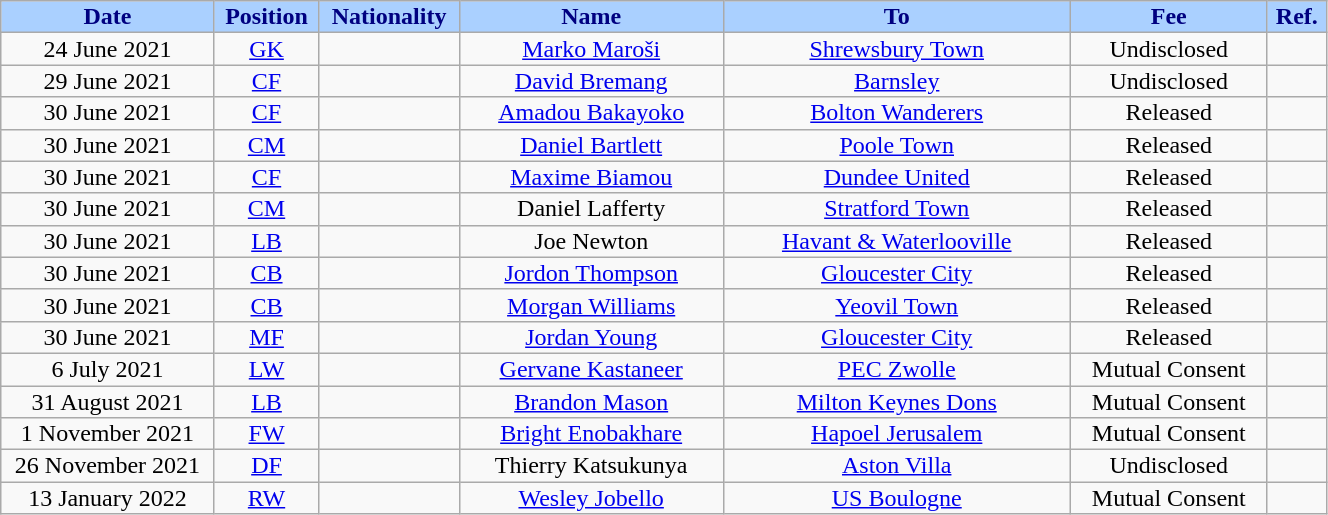<table class="wikitable sortable alternance" style="font-size:100%; text-align:center; line-height:14px; width:70%;">
<tr>
<th style="background:#AAD0FF; color:#000080; width:120px;">Date</th>
<th style="background:#AAD0FF; color:#000080; width:50px;">Position</th>
<th style="background:#AAD0FF; color:#000080; width:50px;">Nationality</th>
<th style="background:#AAD0FF; color:#000080; width:150px;">Name</th>
<th style="background:#AAD0FF; color:#000080; width:200px;">To</th>
<th style="background:#AAD0FF; color:#000080; width:110px;">Fee</th>
<th style="background:#AAD0FF; color:#000080; width:25px;">Ref.</th>
</tr>
<tr>
<td>24 June 2021</td>
<td><a href='#'>GK</a></td>
<td></td>
<td><a href='#'>Marko Maroši</a></td>
<td> <a href='#'>Shrewsbury Town</a></td>
<td>Undisclosed</td>
<td></td>
</tr>
<tr>
<td>29 June 2021</td>
<td><a href='#'>CF</a></td>
<td></td>
<td><a href='#'>David Bremang</a></td>
<td> <a href='#'>Barnsley</a></td>
<td>Undisclosed</td>
<td></td>
</tr>
<tr>
<td>30 June 2021</td>
<td><a href='#'>CF</a></td>
<td></td>
<td><a href='#'>Amadou Bakayoko</a></td>
<td> <a href='#'>Bolton Wanderers</a></td>
<td>Released</td>
<td></td>
</tr>
<tr>
<td>30 June 2021</td>
<td><a href='#'>CM</a></td>
<td></td>
<td><a href='#'>Daniel Bartlett</a></td>
<td> <a href='#'>Poole Town</a></td>
<td>Released</td>
<td></td>
</tr>
<tr>
<td>30 June 2021</td>
<td><a href='#'>CF</a></td>
<td></td>
<td><a href='#'>Maxime Biamou</a></td>
<td> <a href='#'>Dundee United</a></td>
<td>Released</td>
<td></td>
</tr>
<tr>
<td>30 June 2021</td>
<td><a href='#'>CM</a></td>
<td></td>
<td>Daniel Lafferty</td>
<td> <a href='#'>Stratford Town</a></td>
<td>Released</td>
<td></td>
</tr>
<tr>
<td>30 June 2021</td>
<td><a href='#'>LB</a></td>
<td></td>
<td>Joe Newton</td>
<td> <a href='#'>Havant & Waterlooville</a></td>
<td>Released</td>
<td></td>
</tr>
<tr>
<td>30 June 2021</td>
<td><a href='#'>CB</a></td>
<td></td>
<td><a href='#'>Jordon Thompson</a></td>
<td> <a href='#'>Gloucester City</a></td>
<td>Released</td>
<td></td>
</tr>
<tr>
<td>30 June 2021</td>
<td><a href='#'>CB</a></td>
<td></td>
<td><a href='#'>Morgan Williams</a></td>
<td> <a href='#'>Yeovil Town</a></td>
<td>Released</td>
<td></td>
</tr>
<tr>
<td>30 June 2021</td>
<td><a href='#'>MF</a></td>
<td></td>
<td><a href='#'>Jordan Young</a></td>
<td> <a href='#'>Gloucester City</a></td>
<td>Released</td>
<td></td>
</tr>
<tr>
<td>6 July 2021</td>
<td><a href='#'>LW</a></td>
<td></td>
<td><a href='#'>Gervane Kastaneer</a></td>
<td> <a href='#'>PEC Zwolle</a></td>
<td>Mutual Consent</td>
<td></td>
</tr>
<tr>
<td>31 August 2021</td>
<td><a href='#'>LB</a></td>
<td></td>
<td><a href='#'>Brandon Mason</a></td>
<td> <a href='#'>Milton Keynes Dons</a></td>
<td>Mutual Consent</td>
<td></td>
</tr>
<tr>
<td>1 November 2021</td>
<td><a href='#'>FW</a></td>
<td></td>
<td><a href='#'>Bright Enobakhare</a></td>
<td> <a href='#'>Hapoel Jerusalem</a></td>
<td>Mutual Consent</td>
<td></td>
</tr>
<tr>
<td>26 November 2021</td>
<td><a href='#'>DF</a></td>
<td></td>
<td>Thierry Katsukunya</td>
<td> <a href='#'>Aston Villa</a></td>
<td>Undisclosed</td>
<td></td>
</tr>
<tr>
<td>13 January 2022</td>
<td><a href='#'>RW</a></td>
<td></td>
<td><a href='#'>Wesley Jobello</a></td>
<td> <a href='#'>US Boulogne</a></td>
<td>Mutual Consent</td>
<td></td>
</tr>
</table>
